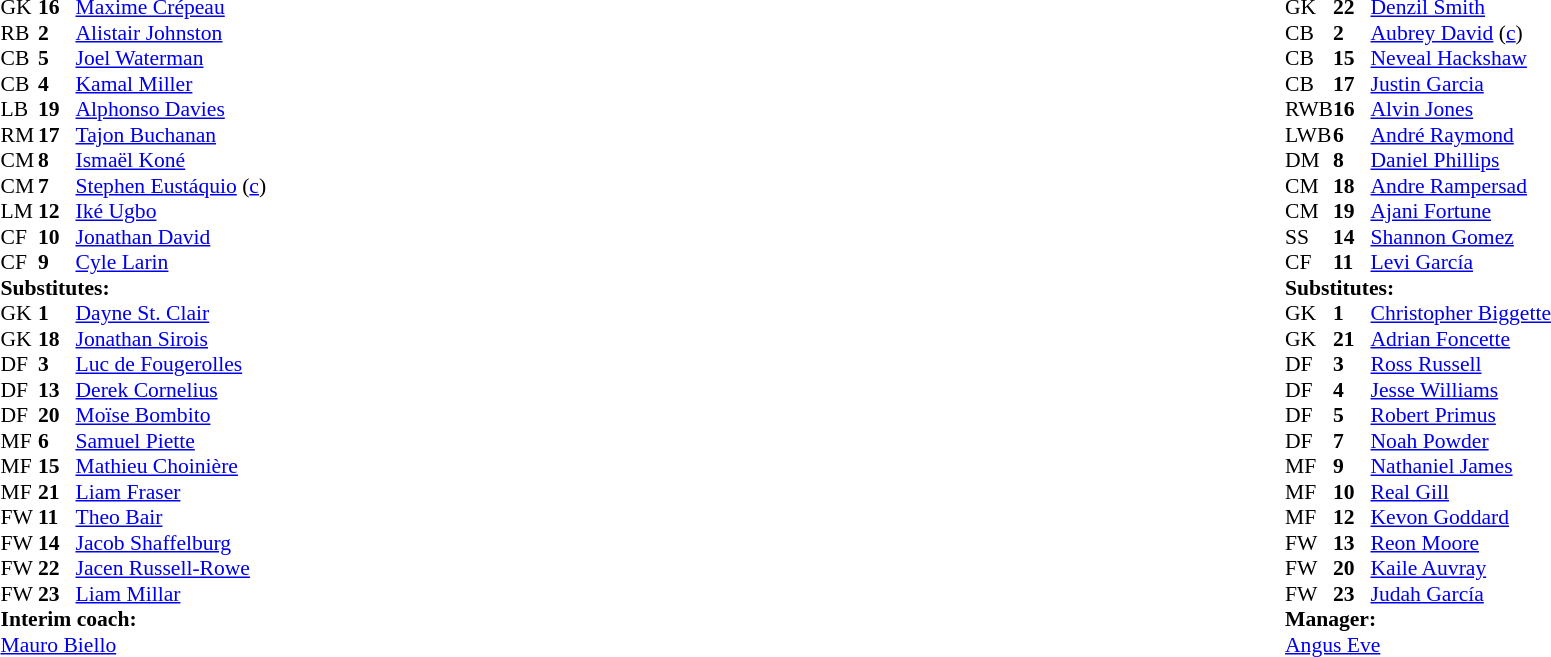<table width="100%">
<tr>
<td valign="top" width="40%"><br><table style="font-size:90%" cellspacing="0" cellpadding="0">
<tr>
<th width=25></th>
<th width=25></th>
</tr>
<tr>
<td>GK</td>
<td><strong>16</strong></td>
<td><a href='#'>Maxime Crépeau</a></td>
</tr>
<tr>
<td>RB</td>
<td><strong>2</strong></td>
<td><a href='#'>Alistair Johnston</a></td>
<td></td>
</tr>
<tr>
<td>CB</td>
<td><strong>5</strong></td>
<td><a href='#'>Joel Waterman</a></td>
</tr>
<tr>
<td>CB</td>
<td><strong>4</strong></td>
<td><a href='#'>Kamal Miller</a></td>
</tr>
<tr>
<td>LB</td>
<td><strong>19</strong></td>
<td><a href='#'>Alphonso Davies</a></td>
</tr>
<tr>
<td>RM</td>
<td><strong>17</strong></td>
<td><a href='#'>Tajon Buchanan</a></td>
<td></td>
<td></td>
</tr>
<tr>
<td>CM</td>
<td><strong>8</strong></td>
<td><a href='#'>Ismaël Koné</a></td>
<td></td>
<td></td>
</tr>
<tr>
<td>CM</td>
<td><strong>7</strong></td>
<td><a href='#'>Stephen Eustáquio</a> (<a href='#'>c</a>)</td>
<td></td>
<td></td>
</tr>
<tr>
<td>LM</td>
<td><strong>12</strong></td>
<td><a href='#'>Iké Ugbo</a></td>
<td></td>
<td></td>
</tr>
<tr>
<td>CF</td>
<td><strong>10</strong></td>
<td><a href='#'>Jonathan David</a></td>
</tr>
<tr>
<td>CF</td>
<td><strong>9</strong></td>
<td><a href='#'>Cyle Larin</a></td>
<td></td>
<td></td>
</tr>
<tr>
<td colspan=3><strong>Substitutes:</strong></td>
</tr>
<tr>
<td>GK</td>
<td><strong>1</strong></td>
<td><a href='#'>Dayne St. Clair</a></td>
</tr>
<tr>
<td>GK</td>
<td><strong>18</strong></td>
<td><a href='#'>Jonathan Sirois</a></td>
</tr>
<tr>
<td>DF</td>
<td><strong>3</strong></td>
<td><a href='#'>Luc de Fougerolles</a></td>
<td></td>
<td></td>
</tr>
<tr>
<td>DF</td>
<td><strong>13</strong></td>
<td><a href='#'>Derek Cornelius</a></td>
</tr>
<tr>
<td>DF</td>
<td><strong>20</strong></td>
<td><a href='#'>Moïse Bombito</a></td>
</tr>
<tr>
<td>MF</td>
<td><strong>6</strong></td>
<td><a href='#'>Samuel Piette</a></td>
<td></td>
<td></td>
</tr>
<tr>
<td>MF</td>
<td><strong>15</strong></td>
<td><a href='#'>Mathieu Choinière</a></td>
<td></td>
<td></td>
</tr>
<tr>
<td>MF</td>
<td><strong>21</strong></td>
<td><a href='#'>Liam Fraser</a></td>
</tr>
<tr>
<td>FW</td>
<td><strong>11</strong></td>
<td><a href='#'>Theo Bair</a></td>
</tr>
<tr>
<td>FW</td>
<td><strong>14</strong></td>
<td><a href='#'>Jacob Shaffelburg</a></td>
<td></td>
<td></td>
</tr>
<tr>
<td>FW</td>
<td><strong>22</strong></td>
<td><a href='#'>Jacen Russell-Rowe</a></td>
<td></td>
<td></td>
</tr>
<tr>
<td>FW</td>
<td><strong>23</strong></td>
<td><a href='#'>Liam Millar</a></td>
</tr>
<tr>
<td colspan=3><strong>Interim coach:</strong></td>
</tr>
<tr>
<td colspan=3><a href='#'>Mauro Biello</a></td>
</tr>
</table>
</td>
<td valign="top"></td>
<td valign="top" width="50%"><br><table style="font-size:90%; margin:auto" cellspacing="0" cellpadding="0">
<tr>
<th width=25></th>
<th width=25></th>
</tr>
<tr>
<td>GK</td>
<td><strong>22</strong></td>
<td><a href='#'>Denzil Smith</a></td>
</tr>
<tr>
<td>CB</td>
<td><strong>2</strong></td>
<td><a href='#'>Aubrey David</a> (<a href='#'>c</a>)</td>
<td></td>
</tr>
<tr>
<td>CB</td>
<td><strong>15</strong></td>
<td><a href='#'>Neveal Hackshaw</a></td>
<td></td>
<td></td>
</tr>
<tr>
<td>CB</td>
<td><strong>17</strong></td>
<td><a href='#'>Justin Garcia</a></td>
</tr>
<tr>
<td>RWB</td>
<td><strong>16</strong></td>
<td><a href='#'>Alvin Jones</a></td>
</tr>
<tr>
<td>LWB</td>
<td><strong>6</strong></td>
<td><a href='#'>André Raymond</a></td>
</tr>
<tr>
<td>DM</td>
<td><strong>8</strong></td>
<td><a href='#'>Daniel Phillips</a></td>
<td></td>
</tr>
<tr>
<td>CM</td>
<td><strong>18</strong></td>
<td><a href='#'>Andre Rampersad</a></td>
<td></td>
<td></td>
</tr>
<tr>
<td>CM</td>
<td><strong>19</strong></td>
<td><a href='#'>Ajani Fortune</a></td>
<td></td>
<td></td>
</tr>
<tr>
<td>SS</td>
<td><strong>14</strong></td>
<td><a href='#'>Shannon Gomez</a></td>
<td></td>
<td></td>
</tr>
<tr>
<td>CF</td>
<td><strong>11</strong></td>
<td><a href='#'>Levi García</a></td>
</tr>
<tr>
<td colspan=3><strong>Substitutes:</strong></td>
</tr>
<tr>
<td>GK</td>
<td><strong>1</strong></td>
<td><a href='#'>Christopher Biggette</a></td>
</tr>
<tr>
<td>GK</td>
<td><strong>21</strong></td>
<td><a href='#'>Adrian Foncette</a></td>
</tr>
<tr>
<td>DF</td>
<td><strong>3</strong></td>
<td><a href='#'>Ross Russell</a></td>
</tr>
<tr>
<td>DF</td>
<td><strong>4</strong></td>
<td><a href='#'>Jesse Williams</a></td>
</tr>
<tr>
<td>DF</td>
<td><strong>5</strong></td>
<td><a href='#'>Robert Primus</a></td>
</tr>
<tr>
<td>DF</td>
<td><strong>7</strong></td>
<td><a href='#'>Noah Powder</a></td>
<td></td>
<td></td>
</tr>
<tr>
<td>MF</td>
<td><strong>9</strong></td>
<td><a href='#'>Nathaniel James</a></td>
</tr>
<tr>
<td>MF</td>
<td><strong>10</strong></td>
<td><a href='#'>Real Gill</a></td>
<td></td>
<td></td>
</tr>
<tr>
<td>MF</td>
<td><strong>12</strong></td>
<td><a href='#'>Kevon Goddard</a></td>
</tr>
<tr>
<td>FW</td>
<td><strong>13</strong></td>
<td><a href='#'>Reon Moore</a></td>
<td></td>
<td></td>
</tr>
<tr>
<td>FW</td>
<td><strong>20</strong></td>
<td><a href='#'>Kaile Auvray</a></td>
<td></td>
<td></td>
</tr>
<tr>
<td>FW</td>
<td><strong>23</strong></td>
<td><a href='#'>Judah García</a></td>
</tr>
<tr>
<td colspan=3><strong>Manager:</strong></td>
</tr>
<tr>
<td colspan=3><a href='#'>Angus Eve</a></td>
</tr>
</table>
</td>
</tr>
</table>
